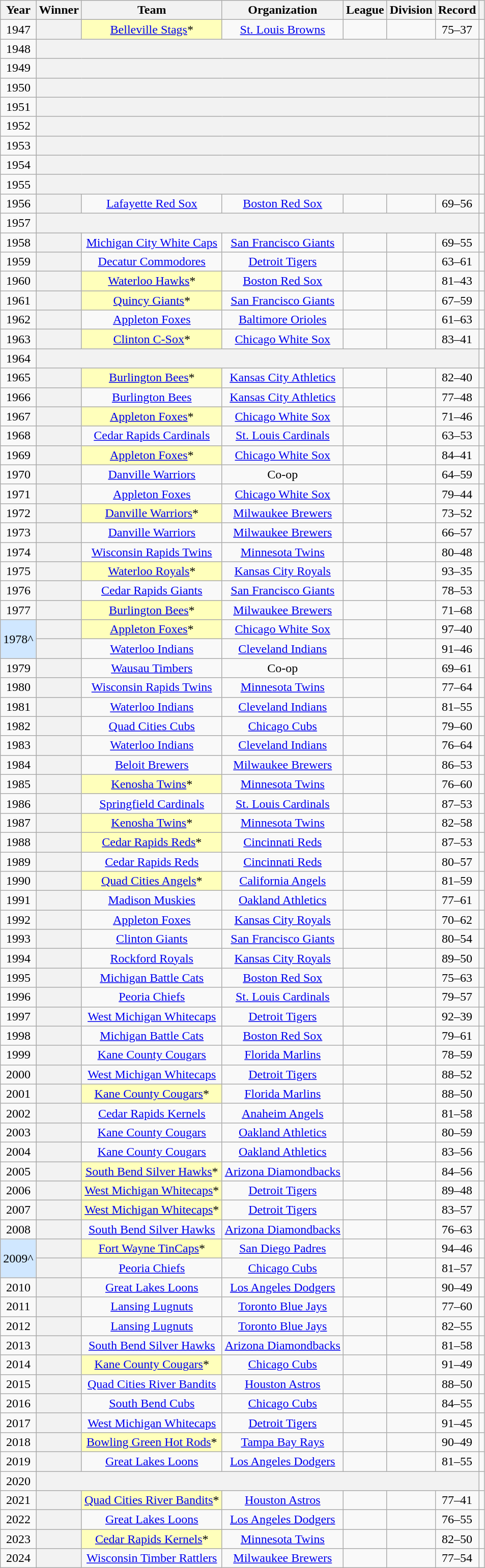<table class="wikitable sortable plainrowheaders" style="text-align:center">
<tr>
<th scope="col">Year</th>
<th scope="col">Winner</th>
<th scope="col">Team</th>
<th scope="col">Organization</th>
<th scope="col">League</th>
<th scope="col">Division</th>
<th scope="col">Record</th>
<th scope="col" class="unsortable"></th>
</tr>
<tr>
<td>1947</td>
<th scope="row" style="text-align:center"></th>
<td style="background-color:#FFFFBB;"><a href='#'>Belleville Stags</a>*</td>
<td><a href='#'>St. Louis Browns</a></td>
<td></td>
<td></td>
<td>75–37</td>
<td></td>
</tr>
<tr>
<td>1948</td>
<th scope="row" style="text-align:center" colspan=6></th>
<td></td>
</tr>
<tr>
<td>1949</td>
<th scope="row" style="text-align:center" colspan=6></th>
<td></td>
</tr>
<tr>
<td>1950</td>
<th scope="row" style="text-align:center" colspan=6></th>
<td></td>
</tr>
<tr>
<td>1951</td>
<th scope="row" style="text-align:center" colspan=6></th>
<td></td>
</tr>
<tr>
<td>1952</td>
<th scope="row" style="text-align:center" colspan=6></th>
<td></td>
</tr>
<tr>
<td>1953</td>
<th scope="row" style="text-align:center" colspan=6></th>
<td></td>
</tr>
<tr>
<td>1954</td>
<th scope="row" style="text-align:center" colspan=6></th>
<td></td>
</tr>
<tr>
<td>1955</td>
<th scope="row" style="text-align:center" colspan=6></th>
<td></td>
</tr>
<tr>
<td>1956</td>
<th scope="row" style="text-align:center"></th>
<td><a href='#'>Lafayette Red Sox</a></td>
<td><a href='#'>Boston Red Sox</a></td>
<td></td>
<td></td>
<td>69–56</td>
<td></td>
</tr>
<tr>
<td>1957</td>
<th scope="row" style="text-align:center" colspan=6></th>
<td></td>
</tr>
<tr>
<td>1958</td>
<th scope="row" style="text-align:center"> </th>
<td><a href='#'>Michigan City White Caps</a></td>
<td><a href='#'>San Francisco Giants</a></td>
<td></td>
<td></td>
<td>69–55</td>
<td></td>
</tr>
<tr>
<td>1959</td>
<th scope="row" style="text-align:center"></th>
<td><a href='#'>Decatur Commodores</a></td>
<td><a href='#'>Detroit Tigers</a></td>
<td></td>
<td></td>
<td>63–61</td>
<td></td>
</tr>
<tr>
<td>1960</td>
<th scope="row" style="text-align:center"></th>
<td style="background-color:#FFFFBB;"><a href='#'>Waterloo Hawks</a>*</td>
<td><a href='#'>Boston Red Sox</a></td>
<td></td>
<td></td>
<td>81–43</td>
<td></td>
</tr>
<tr>
<td>1961</td>
<th scope="row" style="text-align:center"> </th>
<td style="background-color:#FFFFBB;"><a href='#'>Quincy Giants</a>*</td>
<td><a href='#'>San Francisco Giants</a></td>
<td></td>
<td></td>
<td>67–59</td>
<td></td>
</tr>
<tr>
<td>1962</td>
<th scope="row" style="text-align:center"></th>
<td><a href='#'>Appleton Foxes</a></td>
<td><a href='#'>Baltimore Orioles</a></td>
<td></td>
<td></td>
<td>61–63</td>
<td></td>
</tr>
<tr>
<td>1963</td>
<th scope="row" style="text-align:center"></th>
<td style="background-color:#FFFFBB;"><a href='#'>Clinton C-Sox</a>*</td>
<td><a href='#'>Chicago White Sox</a></td>
<td></td>
<td></td>
<td>83–41</td>
<td></td>
</tr>
<tr>
<td>1964</td>
<th scope="row" style="text-align:center" colspan=6></th>
<td></td>
</tr>
<tr>
<td>1965</td>
<th scope="row" style="text-align:center"></th>
<td style="background-color:#FFFFBB;"><a href='#'>Burlington Bees</a>*</td>
<td><a href='#'>Kansas City Athletics</a></td>
<td></td>
<td></td>
<td>82–40</td>
<td></td>
</tr>
<tr>
<td>1966</td>
<th scope="row" style="text-align:center"></th>
<td><a href='#'>Burlington Bees</a></td>
<td><a href='#'>Kansas City Athletics</a></td>
<td></td>
<td></td>
<td>77–48</td>
<td></td>
</tr>
<tr>
<td>1967</td>
<th scope="row" style="text-align:center"></th>
<td style="background-color:#FFFFBB;"><a href='#'>Appleton Foxes</a>*</td>
<td><a href='#'>Chicago White Sox</a></td>
<td></td>
<td></td>
<td>71–46</td>
<td></td>
</tr>
<tr>
<td>1968</td>
<th scope="row" style="text-align:center"></th>
<td><a href='#'>Cedar Rapids Cardinals</a></td>
<td><a href='#'>St. Louis Cardinals</a></td>
<td></td>
<td></td>
<td>63–53</td>
<td></td>
</tr>
<tr>
<td>1969</td>
<th scope="row" style="text-align:center"></th>
<td style="background-color:#FFFFBB;"><a href='#'>Appleton Foxes</a>*</td>
<td><a href='#'>Chicago White Sox</a></td>
<td></td>
<td></td>
<td>84–41</td>
<td></td>
</tr>
<tr>
<td>1970</td>
<th scope="row" style="text-align:center"></th>
<td><a href='#'>Danville Warriors</a></td>
<td>Co-op</td>
<td></td>
<td></td>
<td>64–59</td>
<td></td>
</tr>
<tr>
<td>1971</td>
<th scope="row" style="text-align:center"></th>
<td><a href='#'>Appleton Foxes</a></td>
<td><a href='#'>Chicago White Sox</a></td>
<td></td>
<td></td>
<td>79–44</td>
<td></td>
</tr>
<tr>
<td>1972</td>
<th scope="row" style="text-align:center"></th>
<td style="background-color:#FFFFBB;"><a href='#'>Danville Warriors</a>*</td>
<td><a href='#'>Milwaukee Brewers</a></td>
<td></td>
<td></td>
<td>73–52</td>
<td></td>
</tr>
<tr>
<td>1973</td>
<th scope="row" style="text-align:center"></th>
<td><a href='#'>Danville Warriors</a></td>
<td><a href='#'>Milwaukee Brewers</a></td>
<td></td>
<td></td>
<td>66–57</td>
<td></td>
</tr>
<tr>
<td>1974</td>
<th scope="row" style="text-align:center"></th>
<td><a href='#'>Wisconsin Rapids Twins</a></td>
<td><a href='#'>Minnesota Twins</a></td>
<td></td>
<td></td>
<td>80–48</td>
<td></td>
</tr>
<tr>
<td>1975</td>
<th scope="row" style="text-align:center"></th>
<td style="background-color:#FFFFBB;"><a href='#'>Waterloo Royals</a>*</td>
<td><a href='#'>Kansas City Royals</a></td>
<td></td>
<td></td>
<td>93–35</td>
<td></td>
</tr>
<tr>
<td>1976</td>
<th scope="row" style="text-align:center"></th>
<td><a href='#'>Cedar Rapids Giants</a></td>
<td><a href='#'>San Francisco Giants</a></td>
<td></td>
<td></td>
<td>78–53</td>
<td></td>
</tr>
<tr>
<td>1977</td>
<th scope="row" style="text-align:center"></th>
<td style="background-color:#FFFFBB;"><a href='#'>Burlington Bees</a>*</td>
<td><a href='#'>Milwaukee Brewers</a></td>
<td></td>
<td></td>
<td>71–68</td>
<td></td>
</tr>
<tr>
<td style="background-color:#D0E7FF;" rowspan="2">1978^</td>
<th scope="row" style="text-align:center"></th>
<td style="background-color:#FFFFBB;"><a href='#'>Appleton Foxes</a>*</td>
<td><a href='#'>Chicago White Sox</a></td>
<td></td>
<td></td>
<td>97–40</td>
<td></td>
</tr>
<tr>
<th scope="row" style="text-align:center"></th>
<td><a href='#'>Waterloo Indians</a></td>
<td><a href='#'>Cleveland Indians</a></td>
<td></td>
<td></td>
<td>91–46</td>
<td></td>
</tr>
<tr>
<td>1979</td>
<th scope="row" style="text-align:center"></th>
<td><a href='#'>Wausau Timbers</a></td>
<td>Co-op</td>
<td></td>
<td></td>
<td>69–61</td>
<td></td>
</tr>
<tr>
<td>1980</td>
<th scope="row" style="text-align:center"></th>
<td><a href='#'>Wisconsin Rapids Twins</a></td>
<td><a href='#'>Minnesota Twins</a></td>
<td></td>
<td></td>
<td>77–64</td>
<td></td>
</tr>
<tr>
<td>1981</td>
<th scope="row" style="text-align:center"> </th>
<td><a href='#'>Waterloo Indians</a></td>
<td><a href='#'>Cleveland Indians</a></td>
<td></td>
<td></td>
<td>81–55</td>
<td></td>
</tr>
<tr>
<td>1982</td>
<th scope="row" style="text-align:center"></th>
<td><a href='#'>Quad Cities Cubs</a></td>
<td><a href='#'>Chicago Cubs</a></td>
<td></td>
<td></td>
<td>79–60</td>
<td></td>
</tr>
<tr>
<td>1983</td>
<th scope="row" style="text-align:center"> </th>
<td><a href='#'>Waterloo Indians</a></td>
<td><a href='#'>Cleveland Indians</a></td>
<td></td>
<td></td>
<td>76–64</td>
<td></td>
</tr>
<tr>
<td>1984</td>
<th scope="row" style="text-align:center"></th>
<td><a href='#'>Beloit Brewers</a></td>
<td><a href='#'>Milwaukee Brewers</a></td>
<td></td>
<td></td>
<td>86–53</td>
<td></td>
</tr>
<tr>
<td>1985</td>
<th scope="row" style="text-align:center"></th>
<td style="background-color:#FFFFBB;"><a href='#'>Kenosha Twins</a>*</td>
<td><a href='#'>Minnesota Twins</a></td>
<td></td>
<td></td>
<td>76–60</td>
<td></td>
</tr>
<tr>
<td>1986</td>
<th scope="row" style="text-align:center"></th>
<td><a href='#'>Springfield Cardinals</a></td>
<td><a href='#'>St. Louis Cardinals</a></td>
<td></td>
<td></td>
<td>87–53</td>
<td></td>
</tr>
<tr>
<td>1987</td>
<th scope="row" style="text-align:center"></th>
<td style="background-color:#FFFFBB;"><a href='#'>Kenosha Twins</a>*</td>
<td><a href='#'>Minnesota Twins</a></td>
<td></td>
<td></td>
<td>82–58</td>
<td></td>
</tr>
<tr>
<td>1988</td>
<th scope="row" style="text-align:center"></th>
<td style="background-color:#FFFFBB;"><a href='#'>Cedar Rapids Reds</a>*</td>
<td><a href='#'>Cincinnati Reds</a></td>
<td></td>
<td></td>
<td>87–53</td>
<td></td>
</tr>
<tr>
<td>1989</td>
<th scope="row" style="text-align:center"></th>
<td><a href='#'>Cedar Rapids Reds</a></td>
<td><a href='#'>Cincinnati Reds</a></td>
<td></td>
<td></td>
<td>80–57</td>
<td></td>
</tr>
<tr>
<td>1990</td>
<th scope="row" style="text-align:center"></th>
<td style="background-color:#FFFFBB;"><a href='#'>Quad Cities Angels</a>*</td>
<td><a href='#'>California Angels</a></td>
<td></td>
<td></td>
<td>81–59</td>
<td></td>
</tr>
<tr>
<td>1991</td>
<th scope="row" style="text-align:center"></th>
<td><a href='#'>Madison Muskies</a></td>
<td><a href='#'>Oakland Athletics</a></td>
<td></td>
<td></td>
<td>77–61</td>
<td></td>
</tr>
<tr>
<td>1992</td>
<th scope="row" style="text-align:center"></th>
<td><a href='#'>Appleton Foxes</a></td>
<td><a href='#'>Kansas City Royals</a></td>
<td></td>
<td></td>
<td>70–62</td>
<td></td>
</tr>
<tr>
<td>1993</td>
<th scope="row" style="text-align:center"></th>
<td><a href='#'>Clinton Giants</a></td>
<td><a href='#'>San Francisco Giants</a></td>
<td></td>
<td></td>
<td>80–54</td>
<td></td>
</tr>
<tr>
<td>1994</td>
<th scope="row" style="text-align:center"></th>
<td><a href='#'>Rockford Royals</a></td>
<td><a href='#'>Kansas City Royals</a></td>
<td></td>
<td></td>
<td>89–50</td>
<td></td>
</tr>
<tr>
<td>1995</td>
<th scope="row" style="text-align:center"></th>
<td><a href='#'>Michigan Battle Cats</a></td>
<td><a href='#'>Boston Red Sox</a></td>
<td></td>
<td></td>
<td>75–63</td>
<td></td>
</tr>
<tr>
<td>1996</td>
<th scope="row" style="text-align:center"></th>
<td><a href='#'>Peoria Chiefs</a></td>
<td><a href='#'>St. Louis Cardinals</a></td>
<td></td>
<td></td>
<td>79–57</td>
<td></td>
</tr>
<tr>
<td>1997</td>
<th scope="row" style="text-align:center"> </th>
<td><a href='#'>West Michigan Whitecaps</a></td>
<td><a href='#'>Detroit Tigers</a></td>
<td></td>
<td></td>
<td>92–39</td>
<td></td>
</tr>
<tr>
<td>1998</td>
<th scope="row" style="text-align:center"></th>
<td><a href='#'>Michigan Battle Cats</a></td>
<td><a href='#'>Boston Red Sox</a></td>
<td></td>
<td></td>
<td>79–61</td>
<td></td>
</tr>
<tr>
<td>1999</td>
<th scope="row" style="text-align:center"></th>
<td><a href='#'>Kane County Cougars</a></td>
<td><a href='#'>Florida Marlins</a></td>
<td></td>
<td></td>
<td>78–59</td>
<td></td>
</tr>
<tr>
<td>2000</td>
<th scope="row" style="text-align:center"> </th>
<td><a href='#'>West Michigan Whitecaps</a></td>
<td><a href='#'>Detroit Tigers</a></td>
<td></td>
<td></td>
<td>88–52</td>
<td></td>
</tr>
<tr>
<td>2001</td>
<th scope="row" style="text-align:center"></th>
<td style="background-color:#FFFFBB;"><a href='#'>Kane County Cougars</a>*</td>
<td><a href='#'>Florida Marlins</a></td>
<td></td>
<td></td>
<td>88–50</td>
<td></td>
</tr>
<tr>
<td>2002</td>
<th scope="row" style="text-align:center"></th>
<td><a href='#'>Cedar Rapids Kernels</a></td>
<td><a href='#'>Anaheim Angels</a></td>
<td></td>
<td></td>
<td>81–58</td>
<td></td>
</tr>
<tr>
<td>2003</td>
<th scope="row" style="text-align:center"></th>
<td><a href='#'>Kane County Cougars</a></td>
<td><a href='#'>Oakland Athletics</a></td>
<td></td>
<td></td>
<td>80–59</td>
<td></td>
</tr>
<tr>
<td>2004</td>
<th scope="row" style="text-align:center"></th>
<td><a href='#'>Kane County Cougars</a></td>
<td><a href='#'>Oakland Athletics</a></td>
<td></td>
<td></td>
<td>83–56</td>
<td></td>
</tr>
<tr>
<td>2005</td>
<th scope="row" style="text-align:center"> </th>
<td style="background-color:#FFFFBB;"><a href='#'>South Bend Silver Hawks</a>*</td>
<td><a href='#'>Arizona Diamondbacks</a></td>
<td></td>
<td></td>
<td>84–56</td>
<td></td>
</tr>
<tr>
<td>2006</td>
<th scope="row" style="text-align:center"></th>
<td style="background-color:#FFFFBB;"><a href='#'>West Michigan Whitecaps</a>*</td>
<td><a href='#'>Detroit Tigers</a></td>
<td></td>
<td></td>
<td>89–48</td>
<td></td>
</tr>
<tr>
<td>2007</td>
<th scope="row" style="text-align:center"></th>
<td style="background-color:#FFFFBB;"><a href='#'>West Michigan Whitecaps</a>*</td>
<td><a href='#'>Detroit Tigers</a></td>
<td></td>
<td></td>
<td>83–57</td>
<td></td>
</tr>
<tr>
<td>2008</td>
<th scope="row" style="text-align:center"> </th>
<td><a href='#'>South Bend Silver Hawks</a></td>
<td><a href='#'>Arizona Diamondbacks</a></td>
<td></td>
<td></td>
<td>76–63</td>
<td></td>
</tr>
<tr>
<td style="background-color:#D0E7FF;" rowspan="2">2009^</td>
<th scope="row" style="text-align:center"></th>
<td style="background-color:#FFFFBB;"><a href='#'>Fort Wayne TinCaps</a>*</td>
<td><a href='#'>San Diego Padres</a></td>
<td></td>
<td></td>
<td>94–46</td>
<td></td>
</tr>
<tr>
<th scope="row" style="text-align:center"></th>
<td><a href='#'>Peoria Chiefs</a></td>
<td><a href='#'>Chicago Cubs</a></td>
<td></td>
<td></td>
<td>81–57</td>
<td></td>
</tr>
<tr>
<td>2010</td>
<th scope="row" style="text-align:center"></th>
<td><a href='#'>Great Lakes Loons</a></td>
<td><a href='#'>Los Angeles Dodgers</a></td>
<td></td>
<td></td>
<td>90–49</td>
<td></td>
</tr>
<tr>
<td>2011</td>
<th scope="row" style="text-align:center"></th>
<td><a href='#'>Lansing Lugnuts</a></td>
<td><a href='#'>Toronto Blue Jays</a></td>
<td></td>
<td></td>
<td>77–60</td>
<td></td>
</tr>
<tr>
<td>2012</td>
<th scope="row" style="text-align:center"></th>
<td><a href='#'>Lansing Lugnuts</a></td>
<td><a href='#'>Toronto Blue Jays</a></td>
<td></td>
<td></td>
<td>82–55</td>
<td></td>
</tr>
<tr>
<td>2013</td>
<th scope="row" style="text-align:center"> </th>
<td><a href='#'>South Bend Silver Hawks</a></td>
<td><a href='#'>Arizona Diamondbacks</a></td>
<td></td>
<td></td>
<td>81–58</td>
<td></td>
</tr>
<tr>
<td>2014</td>
<th scope="row" style="text-align:center"></th>
<td style="background-color:#FFFFBB;"><a href='#'>Kane County Cougars</a>*</td>
<td><a href='#'>Chicago Cubs</a></td>
<td></td>
<td></td>
<td>91–49</td>
<td></td>
</tr>
<tr>
<td>2015</td>
<th scope="row" style="text-align:center"></th>
<td><a href='#'>Quad Cities River Bandits</a></td>
<td><a href='#'>Houston Astros</a></td>
<td></td>
<td></td>
<td>88–50</td>
<td></td>
</tr>
<tr>
<td>2016</td>
<th scope="row" style="text-align:center"></th>
<td><a href='#'>South Bend Cubs</a></td>
<td><a href='#'>Chicago Cubs</a></td>
<td></td>
<td></td>
<td>84–55</td>
<td></td>
</tr>
<tr>
<td>2017</td>
<th scope="row" style="text-align:center"></th>
<td><a href='#'>West Michigan Whitecaps</a></td>
<td><a href='#'>Detroit Tigers</a></td>
<td></td>
<td></td>
<td>91–45</td>
<td></td>
</tr>
<tr>
<td>2018</td>
<th scope="row" style="text-align:center"></th>
<td style="background-color:#FFFFBB;"><a href='#'>Bowling Green Hot Rods</a>*</td>
<td><a href='#'>Tampa Bay Rays</a></td>
<td></td>
<td></td>
<td>90–49</td>
<td></td>
</tr>
<tr>
<td>2019</td>
<th scope="row" style="text-align:center"></th>
<td><a href='#'>Great Lakes Loons</a></td>
<td><a href='#'>Los Angeles Dodgers</a></td>
<td></td>
<td></td>
<td>81–55</td>
<td></td>
</tr>
<tr>
<td>2020</td>
<th scope="row" style="text-align:center" colspan="6"></th>
<td></td>
</tr>
<tr>
<td>2021</td>
<th scope="row" style="text-align:center"></th>
<td style="background-color:#FFFFBB;"><a href='#'>Quad Cities River Bandits</a>*</td>
<td><a href='#'>Houston Astros</a></td>
<td></td>
<td></td>
<td>77–41</td>
<td></td>
</tr>
<tr>
<td>2022</td>
<th scope="row" style="text-align:center"></th>
<td><a href='#'>Great Lakes Loons</a></td>
<td><a href='#'>Los Angeles Dodgers</a></td>
<td></td>
<td></td>
<td>76–55</td>
<td></td>
</tr>
<tr>
<td>2023</td>
<th scope="row" style="text-align:center"></th>
<td style="background-color:#FFFFBB;"><a href='#'>Cedar Rapids Kernels</a>*</td>
<td><a href='#'>Minnesota Twins</a></td>
<td></td>
<td></td>
<td>82–50</td>
<td></td>
</tr>
<tr>
<td>2024</td>
<th scope="row" style="text-align:center"></th>
<td><a href='#'>Wisconsin Timber Rattlers</a></td>
<td><a href='#'>Milwaukee Brewers</a></td>
<td></td>
<td></td>
<td>77–54</td>
<td></td>
</tr>
</table>
